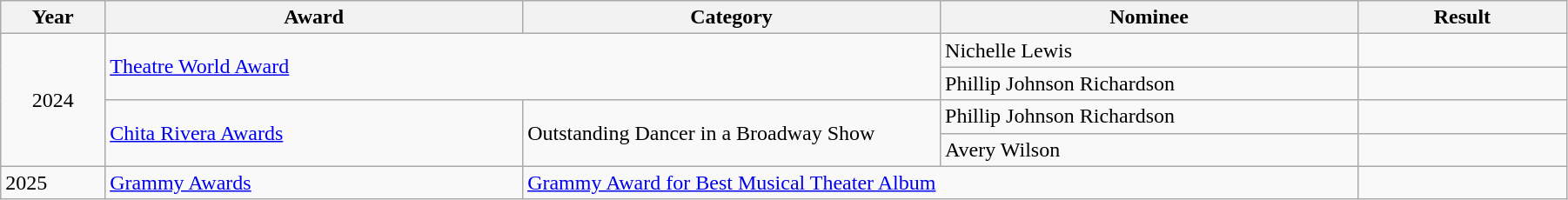<table class="wikitable" width="95%">
<tr>
<th style="width:5%;">Year</th>
<th style="width:20%;">Award</th>
<th style=width:20%;>Category</th>
<th style="width:20%;">Nominee</th>
<th style="width:10%;">Result</th>
</tr>
<tr>
<td rowspan="4" style="text-align:center;">2024</td>
<td rowspan="2" colspan=2><a href='#'>Theatre World Award</a></td>
<td>Nichelle Lewis</td>
<td></td>
</tr>
<tr>
<td>Phillip Johnson Richardson</td>
<td></td>
</tr>
<tr>
<td rowspan=2><a href='#'>Chita Rivera Awards</a></td>
<td rowspan=2>Outstanding Dancer in a Broadway Show</td>
<td>Phillip Johnson Richardson</td>
<td></td>
</tr>
<tr>
<td>Avery Wilson</td>
<td></td>
</tr>
<tr>
<td>2025</td>
<td><a href='#'>Grammy Awards</a></td>
<td colspan=2><a href='#'>Grammy Award for Best Musical Theater Album</a></td>
<td></td>
</tr>
</table>
